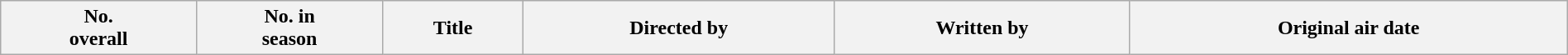<table class="wikitable plainrowheaders" style="width:100%; style="background:#fff;">
<tr>
<th style="background:#;">No.<br>overall</th>
<th style="background:#;">No. in<br>season</th>
<th style="background:#;">Title</th>
<th style="background:#;">Directed by</th>
<th style="background:#;">Written by</th>
<th style="background:#;">Original air date<br>











</th>
</tr>
</table>
